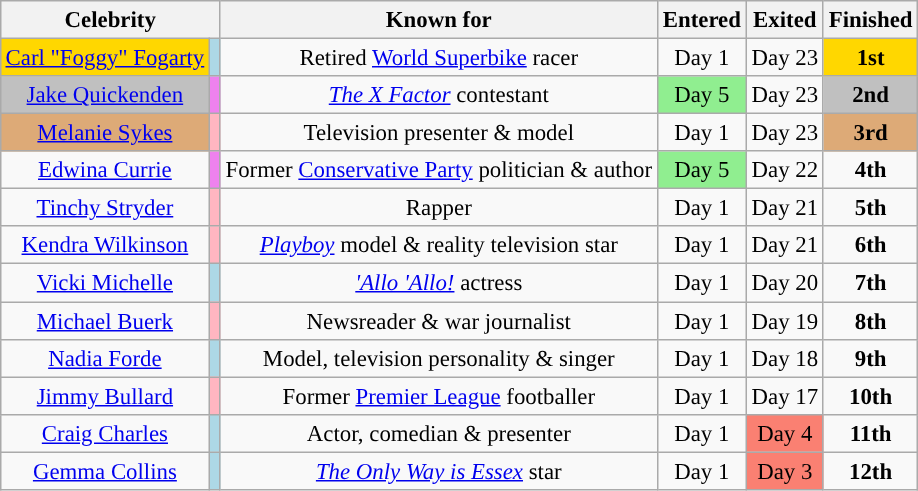<table class=wikitable sortable" style="text-align: center; white-space:nowrap; margin:auto; font-size:95.2%">
<tr>
<th style="width:27% scope="col" colspan=2>Celebrity</th>
<th style="width:49% scope="col">Known for</th>
<th style="width:8% scope="col">Entered</th>
<th style="width:8% scope="col">Exited</th>
<th style="width:8% scope="col">Finished</th>
</tr>
<tr>
<td style="background:gold"><a href='#'>Carl "Foggy" Fogarty</a></td>
<td style=background:lightblue></td>
<td>Retired <a href='#'>World Superbike</a> racer</td>
<td>Day 1</td>
<td>Day 23</td>
<td style="background:gold"><strong>1st</strong></td>
</tr>
<tr>
<td style="background:silver"><a href='#'>Jake Quickenden</a></td>
<td style=background:violet></td>
<td><em><a href='#'>The X Factor</a></em> contestant</td>
<td style="background:lightgreen">Day 5</td>
<td>Day 23</td>
<td style="background:silver"><strong>2nd</strong></td>
</tr>
<tr>
<td style="background:#da7"><a href='#'>Melanie Sykes</a></td>
<td style=background:lightpink></td>
<td>Television presenter & model</td>
<td>Day 1</td>
<td>Day 23</td>
<td style="background:#da7"><strong>3rd</strong></td>
</tr>
<tr>
<td><a href='#'>Edwina Currie</a></td>
<td style=background:violet></td>
<td>Former <a href='#'>Conservative Party</a> politician & author</td>
<td style="background:lightgreen">Day 5</td>
<td>Day 22</td>
<td><strong>4th</strong></td>
</tr>
<tr>
<td><a href='#'>Tinchy Stryder</a></td>
<td style=background:lightpink></td>
<td>Rapper</td>
<td>Day 1</td>
<td>Day 21</td>
<td><strong>5th</strong></td>
</tr>
<tr>
<td><a href='#'>Kendra Wilkinson</a></td>
<td style=background:lightpink></td>
<td><em><a href='#'>Playboy</a></em> model & reality television star</td>
<td>Day 1</td>
<td>Day 21</td>
<td><strong>6th</strong></td>
</tr>
<tr>
<td><a href='#'>Vicki Michelle</a></td>
<td style=background:lightblue></td>
<td><em><a href='#'>'Allo 'Allo!</a></em> actress</td>
<td>Day 1</td>
<td>Day 20</td>
<td><strong>7th</strong></td>
</tr>
<tr>
<td><a href='#'>Michael Buerk</a></td>
<td style=background:lightpink></td>
<td>Newsreader & war journalist</td>
<td>Day 1</td>
<td>Day 19</td>
<td><strong>8th</strong></td>
</tr>
<tr>
<td><a href='#'>Nadia Forde</a></td>
<td style=background:lightblue></td>
<td>Model, television personality & singer</td>
<td>Day 1</td>
<td>Day 18</td>
<td><strong>9th</strong></td>
</tr>
<tr>
<td><a href='#'>Jimmy Bullard</a></td>
<td style=background:lightpink></td>
<td>Former <a href='#'>Premier League</a> footballer</td>
<td>Day 1</td>
<td>Day 17</td>
<td><strong>10th</strong></td>
</tr>
<tr>
<td><a href='#'>Craig Charles</a></td>
<td style=background:lightblue></td>
<td>Actor, comedian & presenter</td>
<td>Day 1</td>
<td style=background:salmon>Day 4</td>
<td><strong>11th</strong></td>
</tr>
<tr>
<td><a href='#'>Gemma Collins</a></td>
<td style=background:lightblue></td>
<td><em><a href='#'>The Only Way is Essex</a></em> star</td>
<td>Day 1</td>
<td style=background:salmon>Day 3</td>
<td><strong>12th</strong></td>
</tr>
</table>
